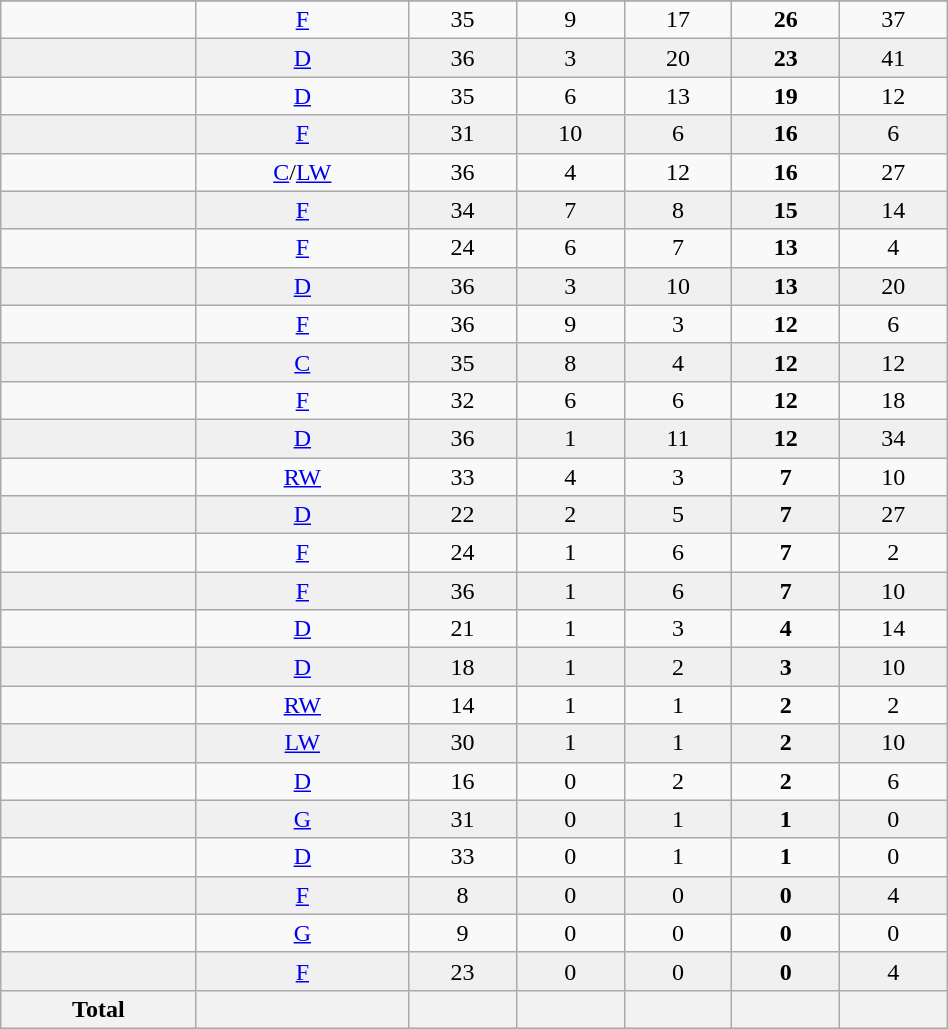<table class="wikitable sortable" width ="50%">
<tr align="center">
</tr>
<tr align="center" bgcolor="">
<td></td>
<td><a href='#'>F</a></td>
<td>35</td>
<td>9</td>
<td>17</td>
<td><strong>26</strong></td>
<td>37</td>
</tr>
<tr align="center" bgcolor="f0f0f0">
<td></td>
<td><a href='#'>D</a></td>
<td>36</td>
<td>3</td>
<td>20</td>
<td><strong>23</strong></td>
<td>41</td>
</tr>
<tr align="center" bgcolor="">
<td></td>
<td><a href='#'>D</a></td>
<td>35</td>
<td>6</td>
<td>13</td>
<td><strong>19</strong></td>
<td>12</td>
</tr>
<tr align="center" bgcolor="f0f0f0">
<td></td>
<td><a href='#'>F</a></td>
<td>31</td>
<td>10</td>
<td>6</td>
<td><strong>16</strong></td>
<td>6</td>
</tr>
<tr align="center" bgcolor="">
<td></td>
<td><a href='#'>C</a>/<a href='#'>LW</a></td>
<td>36</td>
<td>4</td>
<td>12</td>
<td><strong>16</strong></td>
<td>27</td>
</tr>
<tr align="center" bgcolor="f0f0f0">
<td></td>
<td><a href='#'>F</a></td>
<td>34</td>
<td>7</td>
<td>8</td>
<td><strong>15</strong></td>
<td>14</td>
</tr>
<tr align="center" bgcolor="">
<td></td>
<td><a href='#'>F</a></td>
<td>24</td>
<td>6</td>
<td>7</td>
<td><strong>13</strong></td>
<td>4</td>
</tr>
<tr align="center" bgcolor="f0f0f0">
<td></td>
<td><a href='#'>D</a></td>
<td>36</td>
<td>3</td>
<td>10</td>
<td><strong>13</strong></td>
<td>20</td>
</tr>
<tr align="center" bgcolor="">
<td></td>
<td><a href='#'>F</a></td>
<td>36</td>
<td>9</td>
<td>3</td>
<td><strong>12</strong></td>
<td>6</td>
</tr>
<tr align="center" bgcolor="f0f0f0">
<td></td>
<td><a href='#'>C</a></td>
<td>35</td>
<td>8</td>
<td>4</td>
<td><strong>12</strong></td>
<td>12</td>
</tr>
<tr align="center" bgcolor="">
<td></td>
<td><a href='#'>F</a></td>
<td>32</td>
<td>6</td>
<td>6</td>
<td><strong>12</strong></td>
<td>18</td>
</tr>
<tr align="center" bgcolor="f0f0f0">
<td></td>
<td><a href='#'>D</a></td>
<td>36</td>
<td>1</td>
<td>11</td>
<td><strong>12</strong></td>
<td>34</td>
</tr>
<tr align="center" bgcolor="">
<td></td>
<td><a href='#'>RW</a></td>
<td>33</td>
<td>4</td>
<td>3</td>
<td><strong>7</strong></td>
<td>10</td>
</tr>
<tr align="center" bgcolor="f0f0f0">
<td></td>
<td><a href='#'>D</a></td>
<td>22</td>
<td>2</td>
<td>5</td>
<td><strong>7</strong></td>
<td>27</td>
</tr>
<tr align="center" bgcolor="">
<td></td>
<td><a href='#'>F</a></td>
<td>24</td>
<td>1</td>
<td>6</td>
<td><strong>7</strong></td>
<td>2</td>
</tr>
<tr align="center" bgcolor="f0f0f0">
<td></td>
<td><a href='#'>F</a></td>
<td>36</td>
<td>1</td>
<td>6</td>
<td><strong>7</strong></td>
<td>10</td>
</tr>
<tr align="center" bgcolor="">
<td></td>
<td><a href='#'>D</a></td>
<td>21</td>
<td>1</td>
<td>3</td>
<td><strong>4</strong></td>
<td>14</td>
</tr>
<tr align="center" bgcolor="f0f0f0">
<td></td>
<td><a href='#'>D</a></td>
<td>18</td>
<td>1</td>
<td>2</td>
<td><strong>3</strong></td>
<td>10</td>
</tr>
<tr align="center" bgcolor="">
<td></td>
<td><a href='#'>RW</a></td>
<td>14</td>
<td>1</td>
<td>1</td>
<td><strong>2</strong></td>
<td>2</td>
</tr>
<tr align="center" bgcolor="f0f0f0">
<td></td>
<td><a href='#'>LW</a></td>
<td>30</td>
<td>1</td>
<td>1</td>
<td><strong>2</strong></td>
<td>10</td>
</tr>
<tr align="center" bgcolor="">
<td></td>
<td><a href='#'>D</a></td>
<td>16</td>
<td>0</td>
<td>2</td>
<td><strong>2</strong></td>
<td>6</td>
</tr>
<tr align="center" bgcolor="f0f0f0">
<td></td>
<td><a href='#'>G</a></td>
<td>31</td>
<td>0</td>
<td>1</td>
<td><strong>1</strong></td>
<td>0</td>
</tr>
<tr align="center" bgcolor="">
<td></td>
<td><a href='#'>D</a></td>
<td>33</td>
<td>0</td>
<td>1</td>
<td><strong>1</strong></td>
<td>0</td>
</tr>
<tr align="center" bgcolor="f0f0f0">
<td></td>
<td><a href='#'>F</a></td>
<td>8</td>
<td>0</td>
<td>0</td>
<td><strong>0</strong></td>
<td>4</td>
</tr>
<tr align="center" bgcolor="">
<td></td>
<td><a href='#'>G</a></td>
<td>9</td>
<td>0</td>
<td>0</td>
<td><strong>0</strong></td>
<td>0</td>
</tr>
<tr align="center" bgcolor="f0f0f0">
<td></td>
<td><a href='#'>F</a></td>
<td>23</td>
<td>0</td>
<td>0</td>
<td><strong>0</strong></td>
<td>4</td>
</tr>
<tr>
<th>Total</th>
<th></th>
<th></th>
<th></th>
<th></th>
<th></th>
<th></th>
</tr>
</table>
